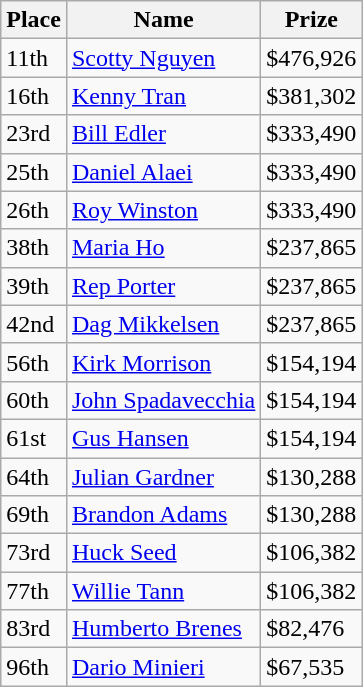<table class="wikitable">
<tr>
<th bgcolor="#FFEBAD">Place</th>
<th bgcolor="#FFEBAD">Name</th>
<th bgcolor="#FFEBAD">Prize</th>
</tr>
<tr>
<td>11th</td>
<td><a href='#'>Scotty Nguyen</a></td>
<td>$476,926</td>
</tr>
<tr>
<td>16th</td>
<td><a href='#'>Kenny Tran</a></td>
<td>$381,302</td>
</tr>
<tr>
<td>23rd</td>
<td><a href='#'>Bill Edler</a></td>
<td>$333,490</td>
</tr>
<tr>
<td>25th</td>
<td><a href='#'>Daniel Alaei</a></td>
<td>$333,490</td>
</tr>
<tr>
<td>26th</td>
<td><a href='#'>Roy Winston</a></td>
<td>$333,490</td>
</tr>
<tr>
<td>38th</td>
<td><a href='#'>Maria Ho</a></td>
<td>$237,865</td>
</tr>
<tr>
<td>39th</td>
<td><a href='#'>Rep Porter</a></td>
<td>$237,865</td>
</tr>
<tr>
<td>42nd</td>
<td><a href='#'>Dag Mikkelsen</a></td>
<td>$237,865</td>
</tr>
<tr>
<td>56th</td>
<td><a href='#'>Kirk Morrison</a></td>
<td>$154,194</td>
</tr>
<tr>
<td>60th</td>
<td><a href='#'>John Spadavecchia</a></td>
<td>$154,194</td>
</tr>
<tr>
<td>61st</td>
<td><a href='#'>Gus Hansen</a></td>
<td>$154,194</td>
</tr>
<tr>
<td>64th</td>
<td><a href='#'>Julian Gardner</a></td>
<td>$130,288</td>
</tr>
<tr>
<td>69th</td>
<td><a href='#'>Brandon Adams</a></td>
<td>$130,288</td>
</tr>
<tr>
<td>73rd</td>
<td><a href='#'>Huck Seed</a></td>
<td>$106,382</td>
</tr>
<tr>
<td>77th</td>
<td><a href='#'>Willie Tann</a></td>
<td>$106,382</td>
</tr>
<tr>
<td>83rd</td>
<td><a href='#'>Humberto Brenes</a></td>
<td>$82,476</td>
</tr>
<tr>
<td>96th</td>
<td><a href='#'>Dario Minieri</a></td>
<td>$67,535</td>
</tr>
</table>
